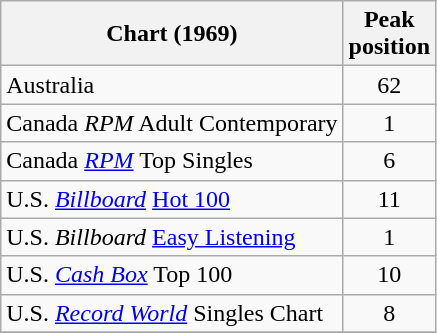<table class="wikitable sortable">
<tr>
<th>Chart (1969)</th>
<th>Peak<br>position</th>
</tr>
<tr>
<td>Australia</td>
<td style="text-align:center;">62</td>
</tr>
<tr>
<td>Canada <em>RPM</em> Adult Contemporary</td>
<td style="text-align:center;">1</td>
</tr>
<tr>
<td>Canada <em><a href='#'>RPM</a></em> Top Singles</td>
<td style="text-align:center;">6</td>
</tr>
<tr>
<td>U.S. <em><a href='#'>Billboard</a></em> <a href='#'>Hot 100</a></td>
<td style="text-align:center;">11</td>
</tr>
<tr>
<td>U.S. <em>Billboard</em> <a href='#'>Easy Listening</a></td>
<td style="text-align:center;">1</td>
</tr>
<tr>
<td>U.S. <a href='#'><em>Cash Box</em></a> Top 100</td>
<td align="center">10</td>
</tr>
<tr>
<td>U.S. <em><a href='#'>Record World</a></em> Singles Chart</td>
<td align="center">8</td>
</tr>
<tr>
</tr>
</table>
